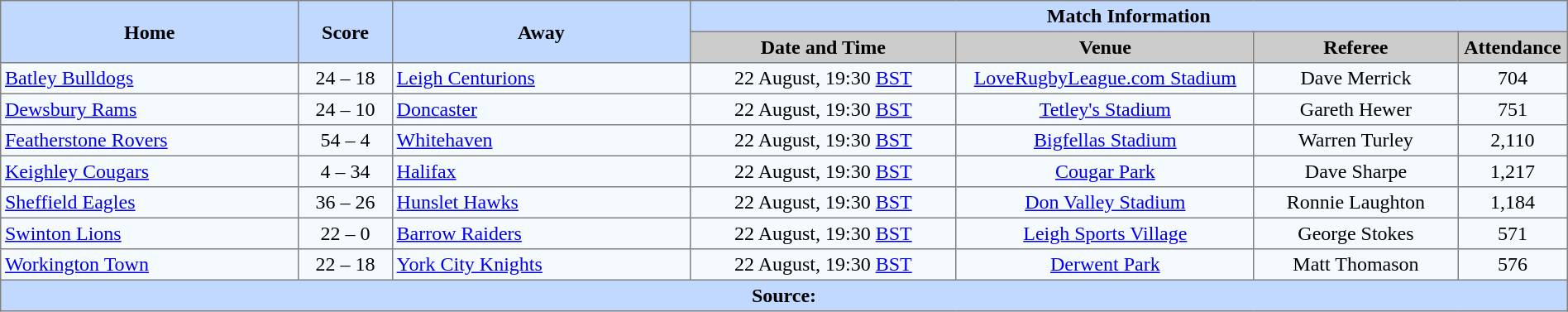<table border="1" cellpadding="3" cellspacing="0" style="border-collapse:collapse; text-align:center; width:100%;">
<tr style="background:#c1d8ff;">
<th rowspan="2" style="width:19%;">Home</th>
<th rowspan="2" style="width:6%;">Score</th>
<th rowspan="2" style="width:19%;">Away</th>
<th colspan=6>Match Information</th>
</tr>
<tr style="background:#ccc;">
<th width=17%>Date and Time</th>
<th width=19%>Venue</th>
<th width=13%>Referee</th>
<th width=7%>Attendance</th>
</tr>
<tr style="background:#f5faff;">
<td align=left> <a href='#'>Batley Bulldogs</a></td>
<td>24 – 18</td>
<td align=left> <a href='#'>Leigh Centurions</a></td>
<td>22 August, 19:30 <a href='#'>BST</a></td>
<td><a href='#'>LoveRugbyLeague.com Stadium</a></td>
<td>Dave Merrick</td>
<td>704</td>
</tr>
<tr style="background:#f5faff;">
<td align=left> <a href='#'>Dewsbury Rams</a></td>
<td>24 – 10</td>
<td align=left> <a href='#'>Doncaster</a></td>
<td>22 August, 19:30 <a href='#'>BST</a></td>
<td><a href='#'>Tetley's Stadium</a></td>
<td>Gareth Hewer</td>
<td>751</td>
</tr>
<tr style="background:#f5faff;">
<td align=left> <a href='#'>Featherstone Rovers</a></td>
<td>54 – 4</td>
<td align=left> <a href='#'>Whitehaven</a></td>
<td>22 August, 19:30 <a href='#'>BST</a></td>
<td><a href='#'>Bigfellas Stadium</a></td>
<td>Warren Turley</td>
<td>2,110</td>
</tr>
<tr style="background:#f5faff;">
<td align=left> <a href='#'>Keighley Cougars</a></td>
<td>4 – 34</td>
<td align=left> <a href='#'>Halifax</a></td>
<td>22 August, 19:30 <a href='#'>BST</a></td>
<td><a href='#'>Cougar Park</a></td>
<td>Dave Sharpe</td>
<td>1,217</td>
</tr>
<tr style="background:#f5faff;">
<td align=left> <a href='#'>Sheffield Eagles</a></td>
<td>36 – 26</td>
<td align=left> <a href='#'>Hunslet Hawks</a></td>
<td>22 August, 19:30 <a href='#'>BST</a></td>
<td><a href='#'>Don Valley Stadium</a></td>
<td>Ronnie Laughton</td>
<td>1,184</td>
</tr>
<tr style="background:#f5faff;">
<td align=left> <a href='#'>Swinton Lions</a></td>
<td>22 – 0</td>
<td align=left> <a href='#'>Barrow Raiders</a></td>
<td>22 August, 19:30 <a href='#'>BST</a></td>
<td><a href='#'>Leigh Sports Village</a></td>
<td>George Stokes</td>
<td>571</td>
</tr>
<tr style="background:#f5faff;">
<td align=left> <a href='#'>Workington Town</a></td>
<td>22 – 18</td>
<td align=left> <a href='#'>York City Knights</a></td>
<td>22 August, 19:30 <a href='#'>BST</a></td>
<td><a href='#'>Derwent Park</a></td>
<td>Matt Thomason</td>
<td>576</td>
</tr>
<tr style="background:#c1d8ff;">
<th colspan=12>Source:</th>
</tr>
</table>
